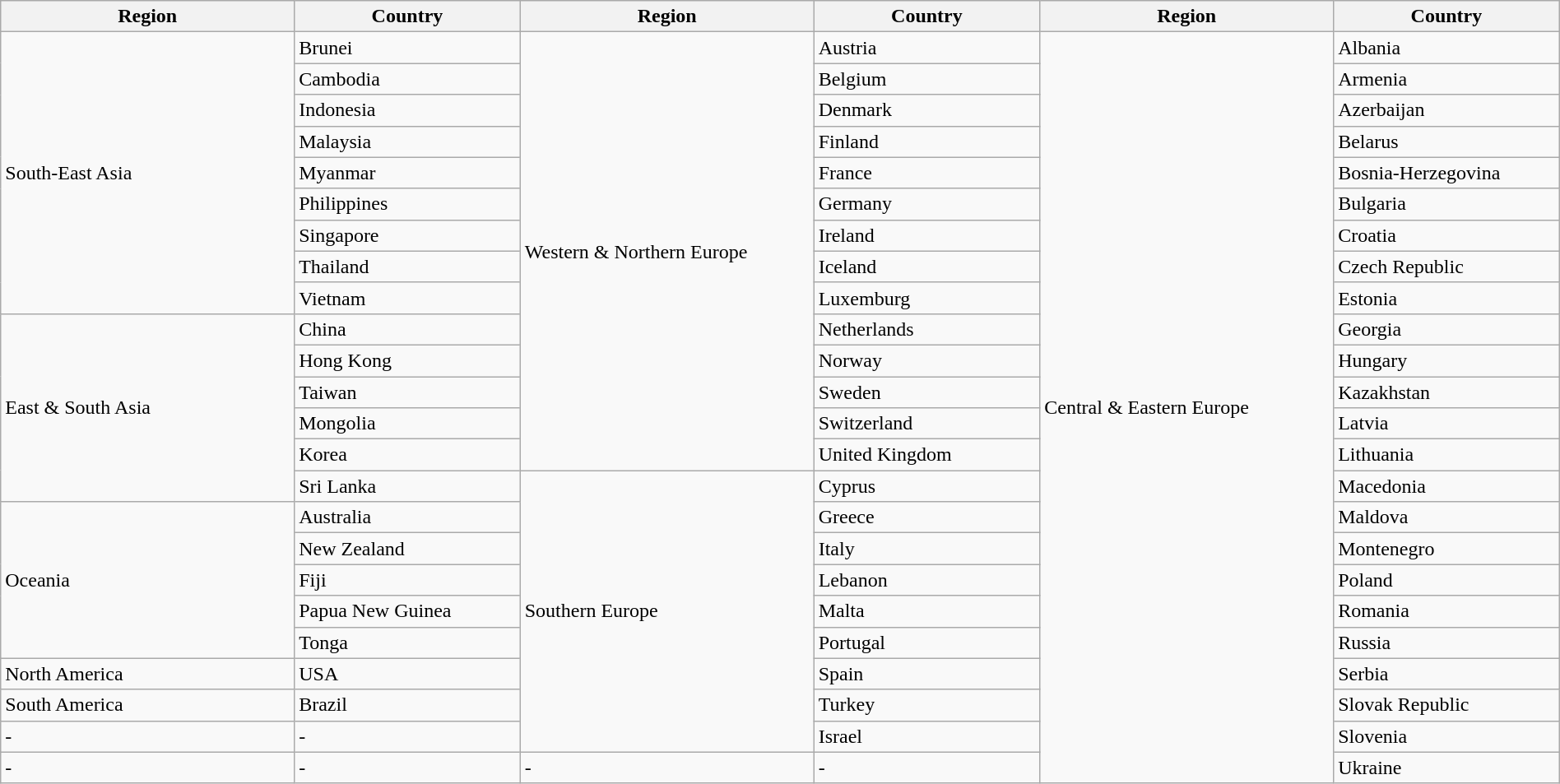<table class="wikitable" style= "text-align: left; Width:100%">
<tr>
<th width=13%>Region</th>
<th width=10%>Country</th>
<th width=13%>Region</th>
<th width=10%>Country</th>
<th width=13%>Region</th>
<th width=10%>Country</th>
</tr>
<tr>
<td rowspan="9">South-East Asia</td>
<td>Brunei</td>
<td rowspan="14">Western & Northern Europe</td>
<td>Austria</td>
<td rowspan="24">Central & Eastern Europe</td>
<td>Albania</td>
</tr>
<tr>
<td>Cambodia</td>
<td>Belgium</td>
<td>Armenia</td>
</tr>
<tr>
<td>Indonesia</td>
<td>Denmark</td>
<td>Azerbaijan</td>
</tr>
<tr>
<td>Malaysia</td>
<td>Finland</td>
<td>Belarus</td>
</tr>
<tr>
<td>Myanmar</td>
<td>France</td>
<td>Bosnia-Herzegovina</td>
</tr>
<tr>
<td>Philippines</td>
<td>Germany</td>
<td>Bulgaria</td>
</tr>
<tr>
<td>Singapore</td>
<td>Ireland</td>
<td>Croatia</td>
</tr>
<tr>
<td>Thailand</td>
<td>Iceland</td>
<td>Czech Republic</td>
</tr>
<tr>
<td>Vietnam</td>
<td>Luxemburg</td>
<td>Estonia</td>
</tr>
<tr>
<td rowspan="6">East & South Asia</td>
<td>China</td>
<td>Netherlands</td>
<td>Georgia</td>
</tr>
<tr>
<td>Hong Kong</td>
<td>Norway</td>
<td>Hungary</td>
</tr>
<tr>
<td>Taiwan</td>
<td>Sweden</td>
<td>Kazakhstan</td>
</tr>
<tr>
<td>Mongolia</td>
<td>Switzerland</td>
<td>Latvia</td>
</tr>
<tr>
<td>Korea</td>
<td>United Kingdom</td>
<td>Lithuania</td>
</tr>
<tr>
<td>Sri Lanka</td>
<td rowspan="9">Southern Europe</td>
<td>Cyprus</td>
<td>Macedonia</td>
</tr>
<tr>
<td rowspan="5">Oceania</td>
<td>Australia</td>
<td>Greece</td>
<td>Maldova</td>
</tr>
<tr>
<td>New Zealand</td>
<td>Italy</td>
<td>Montenegro</td>
</tr>
<tr>
<td>Fiji</td>
<td>Lebanon</td>
<td>Poland</td>
</tr>
<tr>
<td>Papua New Guinea</td>
<td>Malta</td>
<td>Romania</td>
</tr>
<tr>
<td>Tonga</td>
<td>Portugal</td>
<td>Russia</td>
</tr>
<tr>
<td>North America</td>
<td>USA</td>
<td>Spain</td>
<td>Serbia</td>
</tr>
<tr>
<td>South America</td>
<td>Brazil</td>
<td>Turkey</td>
<td>Slovak Republic</td>
</tr>
<tr>
<td>-</td>
<td>-</td>
<td>Israel</td>
<td>Slovenia</td>
</tr>
<tr>
<td>-</td>
<td>-</td>
<td>-</td>
<td>-</td>
<td>Ukraine</td>
</tr>
</table>
